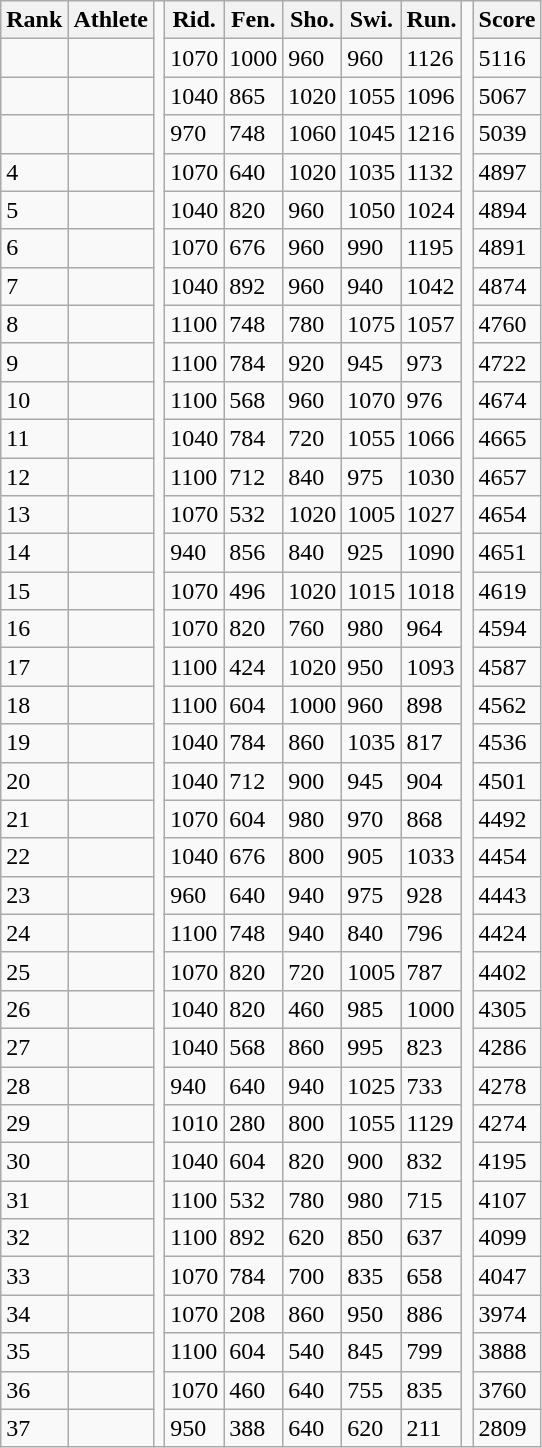<table class="wikitable">
<tr>
<th>Rank</th>
<th>Athlete</th>
<td rowspan="38"></td>
<th>Rid.</th>
<th>Fen.</th>
<th>Sho.</th>
<th>Swi.</th>
<th>Run.</th>
<td rowspan="38"></td>
<th>Score</th>
</tr>
<tr>
<td></td>
<td></td>
<td>1070</td>
<td>1000</td>
<td>960</td>
<td>960</td>
<td>1126</td>
<td>5116</td>
</tr>
<tr>
<td></td>
<td></td>
<td>1040</td>
<td>865</td>
<td>1020</td>
<td>1055</td>
<td>1096</td>
<td>5067</td>
</tr>
<tr>
<td></td>
<td></td>
<td>970</td>
<td>748</td>
<td>1060</td>
<td>1045</td>
<td>1216</td>
<td>5039</td>
</tr>
<tr>
<td>4</td>
<td></td>
<td>1070</td>
<td>640</td>
<td>1020</td>
<td>1035</td>
<td>1132</td>
<td>4897</td>
</tr>
<tr>
<td>5</td>
<td></td>
<td>1040</td>
<td>820</td>
<td>960</td>
<td>1050</td>
<td>1024</td>
<td>4894</td>
</tr>
<tr>
<td>6</td>
<td></td>
<td>1070</td>
<td>676</td>
<td>960</td>
<td>990</td>
<td>1195</td>
<td>4891</td>
</tr>
<tr>
<td>7</td>
<td></td>
<td>1040</td>
<td>892</td>
<td>960</td>
<td>940</td>
<td>1042</td>
<td>4874</td>
</tr>
<tr>
<td>8</td>
<td></td>
<td>1100</td>
<td>748</td>
<td>780</td>
<td>1075</td>
<td>1057</td>
<td>4760</td>
</tr>
<tr>
<td>9</td>
<td></td>
<td>1100</td>
<td>784</td>
<td>920</td>
<td>945</td>
<td>973</td>
<td>4722</td>
</tr>
<tr>
<td>10</td>
<td></td>
<td>1100</td>
<td>568</td>
<td>960</td>
<td>1070</td>
<td>976</td>
<td>4674</td>
</tr>
<tr>
<td>11</td>
<td></td>
<td>1040</td>
<td>784</td>
<td>720</td>
<td>1055</td>
<td>1066</td>
<td>4665</td>
</tr>
<tr>
<td>12</td>
<td></td>
<td>1100</td>
<td>712</td>
<td>840</td>
<td>975</td>
<td>1030</td>
<td>4657</td>
</tr>
<tr>
<td>13</td>
<td></td>
<td>1070</td>
<td>532</td>
<td>1020</td>
<td>1005</td>
<td>1027</td>
<td>4654</td>
</tr>
<tr>
<td>14</td>
<td></td>
<td>940</td>
<td>856</td>
<td>840</td>
<td>925</td>
<td>1090</td>
<td>4651</td>
</tr>
<tr>
<td>15</td>
<td></td>
<td>1070</td>
<td>496</td>
<td>1020</td>
<td>1015</td>
<td>1018</td>
<td>4619</td>
</tr>
<tr>
<td>16</td>
<td></td>
<td>1070</td>
<td>820</td>
<td>760</td>
<td>980</td>
<td>964</td>
<td>4594</td>
</tr>
<tr>
<td>17</td>
<td></td>
<td>1100</td>
<td>424</td>
<td>1020</td>
<td>950</td>
<td>1093</td>
<td>4587</td>
</tr>
<tr>
<td>18</td>
<td></td>
<td>1100</td>
<td>604</td>
<td>1000</td>
<td>960</td>
<td>898</td>
<td>4562</td>
</tr>
<tr>
<td>19</td>
<td></td>
<td>1040</td>
<td>784</td>
<td>860</td>
<td>1035</td>
<td>817</td>
<td>4536</td>
</tr>
<tr>
<td>20</td>
<td></td>
<td>1040</td>
<td>712</td>
<td>900</td>
<td>945</td>
<td>904</td>
<td>4501</td>
</tr>
<tr>
<td>21</td>
<td></td>
<td>1070</td>
<td>604</td>
<td>980</td>
<td>970</td>
<td>868</td>
<td>4492</td>
</tr>
<tr>
<td>22</td>
<td></td>
<td>1040</td>
<td>676</td>
<td>800</td>
<td>905</td>
<td>1033</td>
<td>4454</td>
</tr>
<tr>
<td>23</td>
<td></td>
<td>960</td>
<td>640</td>
<td>940</td>
<td>975</td>
<td>928</td>
<td>4443</td>
</tr>
<tr>
<td>24</td>
<td></td>
<td>1100</td>
<td>748</td>
<td>940</td>
<td>840</td>
<td>796</td>
<td>4424</td>
</tr>
<tr>
<td>25</td>
<td></td>
<td>1070</td>
<td>820</td>
<td>720</td>
<td>1005</td>
<td>787</td>
<td>4402</td>
</tr>
<tr>
<td>26</td>
<td></td>
<td>1040</td>
<td>820</td>
<td>460</td>
<td>985</td>
<td>1000</td>
<td>4305</td>
</tr>
<tr>
<td>27</td>
<td></td>
<td>1040</td>
<td>568</td>
<td>860</td>
<td>995</td>
<td>823</td>
<td>4286</td>
</tr>
<tr>
<td>28</td>
<td></td>
<td>940</td>
<td>640</td>
<td>940</td>
<td>1025</td>
<td>733</td>
<td>4278</td>
</tr>
<tr>
<td>29</td>
<td></td>
<td>1010</td>
<td>280</td>
<td>800</td>
<td>1055</td>
<td>1129</td>
<td>4274</td>
</tr>
<tr>
<td>30</td>
<td></td>
<td>1040</td>
<td>604</td>
<td>820</td>
<td>900</td>
<td>832</td>
<td>4195</td>
</tr>
<tr>
<td>31</td>
<td></td>
<td>1100</td>
<td>532</td>
<td>780</td>
<td>980</td>
<td>715</td>
<td>4107</td>
</tr>
<tr>
<td>32</td>
<td></td>
<td>1100</td>
<td>892</td>
<td>620</td>
<td>850</td>
<td>637</td>
<td>4099</td>
</tr>
<tr>
<td>33</td>
<td></td>
<td>1070</td>
<td>784</td>
<td>700</td>
<td>835</td>
<td>658</td>
<td>4047</td>
</tr>
<tr>
<td>34</td>
<td></td>
<td>1070</td>
<td>208</td>
<td>860</td>
<td>950</td>
<td>886</td>
<td>3974</td>
</tr>
<tr>
<td>35</td>
<td></td>
<td>1100</td>
<td>604</td>
<td>540</td>
<td>845</td>
<td>799</td>
<td>3888</td>
</tr>
<tr>
<td>36</td>
<td></td>
<td>1070</td>
<td>460</td>
<td>640</td>
<td>755</td>
<td>835</td>
<td>3760</td>
</tr>
<tr>
<td>37</td>
<td></td>
<td>950</td>
<td>388</td>
<td>640</td>
<td>620</td>
<td>211</td>
<td>2809</td>
</tr>
</table>
